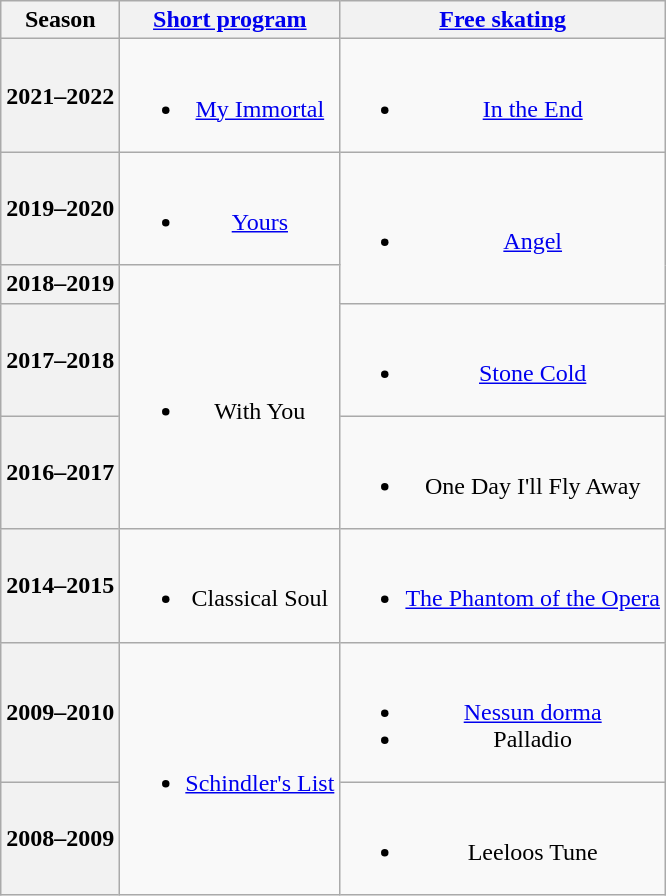<table class="wikitable" style="text-align:center">
<tr>
<th>Season</th>
<th><a href='#'>Short program</a></th>
<th><a href='#'>Free skating</a></th>
</tr>
<tr>
<th>2021–2022 <br> </th>
<td><br><ul><li><a href='#'>My Immortal</a> <br></li></ul></td>
<td><br><ul><li><a href='#'>In the End</a> <br></li></ul></td>
</tr>
<tr>
<th>2019–2020 <br> </th>
<td><br><ul><li><a href='#'>Yours</a> <br></li></ul></td>
<td rowspan=2><br><ul><li><a href='#'>Angel</a> <br></li></ul></td>
</tr>
<tr>
<th>2018–2019</th>
<td rowspan=3><br><ul><li>With You <br></li></ul></td>
</tr>
<tr>
<th>2017–2018 <br> </th>
<td><br><ul><li><a href='#'>Stone Cold</a> <br></li></ul></td>
</tr>
<tr>
<th>2016–2017 <br> </th>
<td><br><ul><li>One Day I'll Fly Away <br></li></ul></td>
</tr>
<tr>
<th>2014–2015 <br> </th>
<td><br><ul><li>Classical Soul <br></li></ul></td>
<td><br><ul><li><a href='#'>The Phantom of the Opera</a> <br></li></ul></td>
</tr>
<tr>
<th>2009–2010 <br> </th>
<td rowspan=2><br><ul><li><a href='#'>Schindler's List</a> <br></li></ul></td>
<td><br><ul><li><a href='#'>Nessun dorma</a> <br></li><li>Palladio <br> </li></ul></td>
</tr>
<tr>
<th>2008–2009 <br> </th>
<td><br><ul><li>Leeloos Tune <br></li></ul></td>
</tr>
</table>
